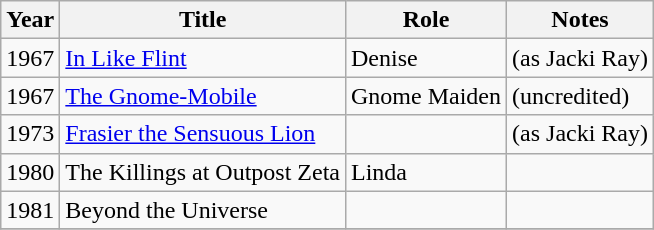<table class="wikitable">
<tr>
<th>Year</th>
<th>Title</th>
<th>Role</th>
<th>Notes</th>
</tr>
<tr>
<td>1967</td>
<td><a href='#'>In Like Flint</a></td>
<td>Denise</td>
<td>(as Jacki Ray)</td>
</tr>
<tr>
<td>1967</td>
<td><a href='#'>The Gnome-Mobile</a></td>
<td>Gnome Maiden</td>
<td>(uncredited)</td>
</tr>
<tr>
<td>1973</td>
<td><a href='#'>Frasier the Sensuous Lion</a></td>
<td></td>
<td>(as Jacki Ray)</td>
</tr>
<tr>
<td>1980</td>
<td>The Killings at Outpost Zeta</td>
<td>Linda</td>
<td></td>
</tr>
<tr>
<td>1981</td>
<td>Beyond the Universe</td>
<td></td>
<td></td>
</tr>
<tr>
</tr>
</table>
